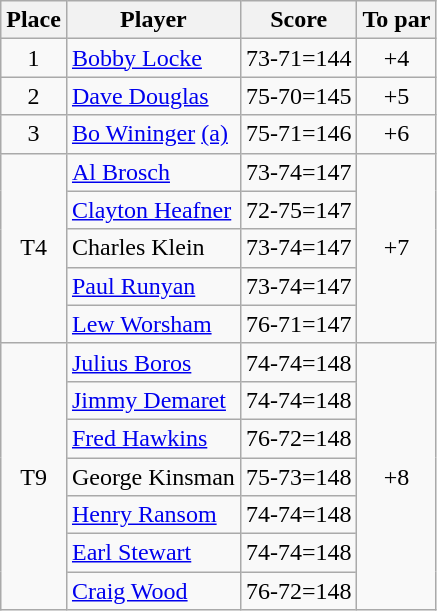<table class=wikitable>
<tr>
<th>Place</th>
<th>Player</th>
<th>Score</th>
<th>To par</th>
</tr>
<tr>
<td align=center>1</td>
<td> <a href='#'>Bobby Locke</a></td>
<td>73-71=144</td>
<td align=center>+4</td>
</tr>
<tr>
<td align=center>2</td>
<td> <a href='#'>Dave Douglas</a></td>
<td>75-70=145</td>
<td align=center>+5</td>
</tr>
<tr>
<td align=center>3</td>
<td> <a href='#'>Bo Wininger</a> <a href='#'>(a)</a></td>
<td>75-71=146</td>
<td align=center>+6</td>
</tr>
<tr>
<td rowspan=5 align=center>T4</td>
<td> <a href='#'>Al Brosch</a></td>
<td>73-74=147</td>
<td rowspan=5 align=center>+7</td>
</tr>
<tr>
<td> <a href='#'>Clayton Heafner</a></td>
<td>72-75=147</td>
</tr>
<tr>
<td> Charles Klein</td>
<td>73-74=147</td>
</tr>
<tr>
<td> <a href='#'>Paul Runyan</a></td>
<td>73-74=147</td>
</tr>
<tr>
<td> <a href='#'>Lew Worsham</a></td>
<td>76-71=147</td>
</tr>
<tr>
<td rowspan=7 align=center>T9</td>
<td> <a href='#'>Julius Boros</a></td>
<td>74-74=148</td>
<td rowspan=7 align=center>+8</td>
</tr>
<tr>
<td> <a href='#'>Jimmy Demaret</a></td>
<td>74-74=148</td>
</tr>
<tr>
<td> <a href='#'>Fred Hawkins</a></td>
<td>76-72=148</td>
</tr>
<tr>
<td> George Kinsman</td>
<td>75-73=148</td>
</tr>
<tr>
<td> <a href='#'>Henry Ransom</a></td>
<td>74-74=148</td>
</tr>
<tr>
<td> <a href='#'>Earl Stewart</a></td>
<td>74-74=148</td>
</tr>
<tr>
<td> <a href='#'>Craig Wood</a></td>
<td>76-72=148</td>
</tr>
</table>
